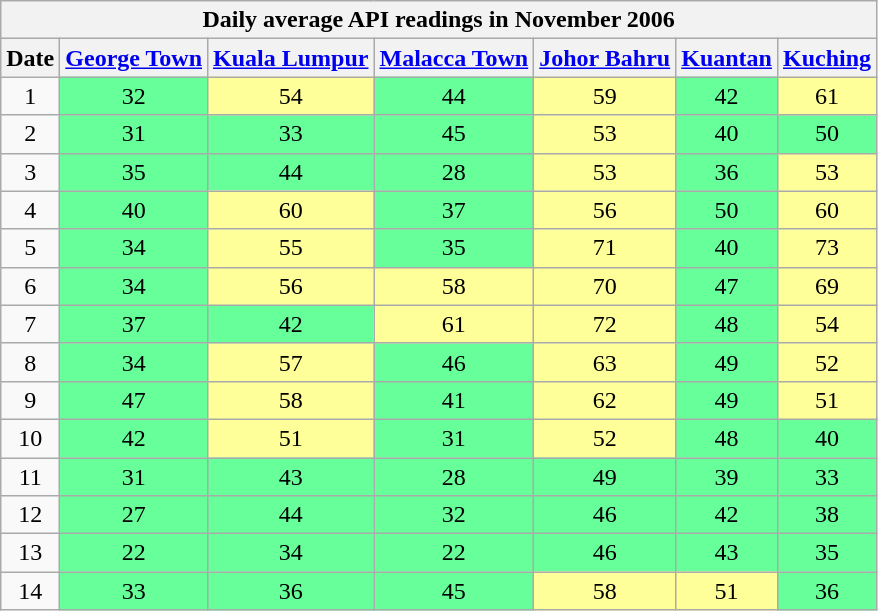<table class="wikitable">
<tr>
<th colspan=7>Daily average API readings in November 2006</th>
</tr>
<tr>
<th>Date</th>
<th align=center><a href='#'>George Town</a></th>
<th align=center><a href='#'>Kuala Lumpur</a></th>
<th align=center><a href='#'>Malacca Town</a></th>
<th align=center><a href='#'>Johor Bahru</a></th>
<th align=center><a href='#'>Kuantan</a></th>
<th align=center><a href='#'>Kuching</a></th>
</tr>
<tr>
<td align=center>1</td>
<td style="text-align:center; background:#6f9;">32</td>
<td style="text-align:center; background:#ff9;">54</td>
<td style="text-align:center; background:#6f9;">44</td>
<td style="text-align:center; background:#ff9;">59</td>
<td style="text-align:center; background:#6f9;">42</td>
<td style="text-align:center; background:#ff9;">61</td>
</tr>
<tr>
<td align=center>2</td>
<td style="text-align:center; background:#6f9;">31</td>
<td style="text-align:center; background:#6f9;">33</td>
<td style="text-align:center; background:#6f9;">45</td>
<td style="text-align:center; background:#ff9;">53</td>
<td style="text-align:center; background:#6f9;">40</td>
<td style="text-align:center; background:#6f9;">50</td>
</tr>
<tr>
<td align=center>3</td>
<td style="text-align:center; background:#6f9;">35</td>
<td style="text-align:center; background:#6f9;">44</td>
<td style="text-align:center; background:#6f9;">28</td>
<td style="text-align:center; background:#ff9;">53</td>
<td style="text-align:center; background:#6f9;">36</td>
<td style="text-align:center; background:#ff9;">53</td>
</tr>
<tr>
<td align=center>4</td>
<td style="text-align:center; background:#6f9;">40</td>
<td style="text-align:center; background:#ff9;">60</td>
<td style="text-align:center; background:#6f9;">37</td>
<td style="text-align:center; background:#ff9;">56</td>
<td style="text-align:center; background:#6f9;">50</td>
<td style="text-align:center; background:#ff9;">60</td>
</tr>
<tr>
<td align=center>5</td>
<td style="text-align:center; background:#6f9;">34</td>
<td style="text-align:center; background:#ff9;">55</td>
<td style="text-align:center; background:#6f9;">35</td>
<td style="text-align:center; background:#ff9;">71</td>
<td style="text-align:center; background:#6f9;">40</td>
<td style="text-align:center; background:#ff9;">73</td>
</tr>
<tr>
<td align=center>6</td>
<td style="text-align:center; background:#6f9;">34</td>
<td style="text-align:center; background:#ff9;">56</td>
<td style="text-align:center; background:#ff9;">58</td>
<td style="text-align:center; background:#ff9;">70</td>
<td style="text-align:center; background:#6f9;">47</td>
<td style="text-align:center; background:#ff9;">69</td>
</tr>
<tr>
<td align=center>7</td>
<td style="text-align:center; background:#6f9;">37</td>
<td style="text-align:center; background:#6f9;">42</td>
<td style="text-align:center; background:#ff9;">61</td>
<td style="text-align:center; background:#ff9;">72</td>
<td style="text-align:center; background:#6f9;">48</td>
<td style="text-align:center; background:#ff9;">54</td>
</tr>
<tr>
<td align=center>8</td>
<td style="text-align:center; background:#6f9;">34</td>
<td style="text-align:center; background:#ff9;">57</td>
<td style="text-align:center; background:#6f9;">46</td>
<td style="text-align:center; background:#ff9;">63</td>
<td style="text-align:center; background:#6f9;">49</td>
<td style="text-align:center; background:#ff9;">52</td>
</tr>
<tr>
<td align=center>9</td>
<td style="text-align:center; background:#6f9;">47</td>
<td style="text-align:center; background:#ff9;">58</td>
<td style="text-align:center; background:#6f9;">41</td>
<td style="text-align:center; background:#ff9;">62</td>
<td style="text-align:center; background:#6f9;">49</td>
<td style="text-align:center; background:#ff9;">51</td>
</tr>
<tr>
<td align=center>10</td>
<td style="text-align:center; background:#6f9;">42</td>
<td style="text-align:center; background:#ff9;">51</td>
<td style="text-align:center; background:#6f9;">31</td>
<td style="text-align:center; background:#ff9;">52</td>
<td style="text-align:center; background:#6f9;">48</td>
<td style="text-align:center; background:#6f9;">40</td>
</tr>
<tr>
<td align=center>11</td>
<td style="text-align:center; background:#6f9;">31</td>
<td style="text-align:center; background:#6f9;">43</td>
<td style="text-align:center; background:#6f9;">28</td>
<td style="text-align:center; background:#6f9;">49</td>
<td style="text-align:center; background:#6f9;">39</td>
<td style="text-align:center; background:#6f9;">33</td>
</tr>
<tr>
<td align=center>12</td>
<td style="text-align:center; background:#6f9;">27</td>
<td style="text-align:center; background:#6f9;">44</td>
<td style="text-align:center; background:#6f9;">32</td>
<td style="text-align:center; background:#6f9;">46</td>
<td style="text-align:center; background:#6f9;">42</td>
<td style="text-align:center; background:#6f9;">38</td>
</tr>
<tr>
<td align=center>13</td>
<td style="text-align:center; background:#6f9;">22</td>
<td style="text-align:center; background:#6f9;">34</td>
<td style="text-align:center; background:#6f9;">22</td>
<td style="text-align:center; background:#6f9;">46</td>
<td style="text-align:center; background:#6f9;">43</td>
<td style="text-align:center; background:#6f9;">35</td>
</tr>
<tr>
<td align=center>14</td>
<td style="text-align:center; background:#6f9;">33</td>
<td style="text-align:center; background:#6f9;">36</td>
<td style="text-align:center; background:#6f9;">45</td>
<td style="text-align:center; background:#ff9;">58</td>
<td style="text-align:center; background:#ff9;">51</td>
<td style="text-align:center; background:#6f9;">36</td>
</tr>
</table>
